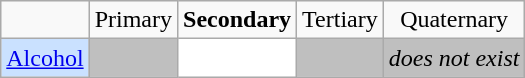<table class="wikitable" style="text-align:center" |>
<tr>
<td></td>
<td>Primary</td>
<td><strong>Secondary</strong></td>
<td>Tertiary</td>
<td>Quaternary</td>
</tr>
<tr>
<td style="background-color:#CAE1FF"><a href='#'>Alcohol</a></td>
<td style="background-color:#BFBFBF"></td>
<td style="background-color:#FFFFFF"></td>
<td style="background-color:#BFBFBF"></td>
<td style="background-color:#BFBFBF"><em>does not exist</em></td>
</tr>
</table>
